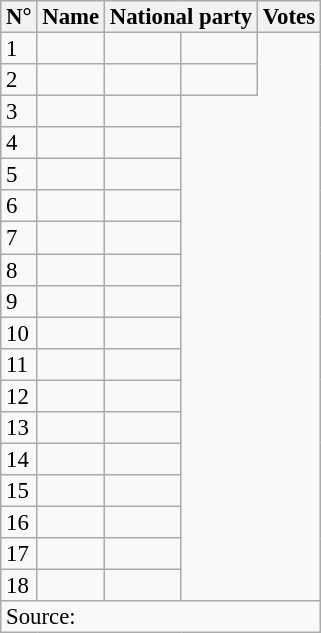<table class="wikitable sortable" style="font-size:95%;line-height:14px;">
<tr>
<th>N°</th>
<th>Name</th>
<th colspan="2">National party</th>
<th>Votes</th>
</tr>
<tr>
<td>1</td>
<td></td>
<td></td>
<td></td>
</tr>
<tr>
<td>2</td>
<td></td>
<td></td>
<td></td>
</tr>
<tr>
<td>3</td>
<td></td>
<td></td>
</tr>
<tr>
<td>4</td>
<td></td>
<td></td>
</tr>
<tr>
<td>5</td>
<td></td>
<td></td>
</tr>
<tr>
<td>6</td>
<td></td>
<td></td>
</tr>
<tr>
<td>7</td>
<td></td>
<td></td>
</tr>
<tr>
<td>8</td>
<td></td>
<td></td>
</tr>
<tr>
<td>9</td>
<td></td>
<td></td>
</tr>
<tr>
<td>10</td>
<td></td>
<td></td>
</tr>
<tr>
<td>11</td>
<td></td>
<td></td>
</tr>
<tr>
<td>12</td>
<td></td>
<td></td>
</tr>
<tr>
<td>13</td>
<td></td>
<td></td>
</tr>
<tr>
<td>14</td>
<td></td>
<td></td>
</tr>
<tr>
<td>15</td>
<td></td>
<td></td>
</tr>
<tr>
<td>16</td>
<td></td>
<td></td>
</tr>
<tr>
<td>17</td>
<td></td>
<td></td>
</tr>
<tr>
<td>18</td>
<td></td>
<td></td>
</tr>
<tr>
<td colspan="5">Source: </td>
</tr>
</table>
